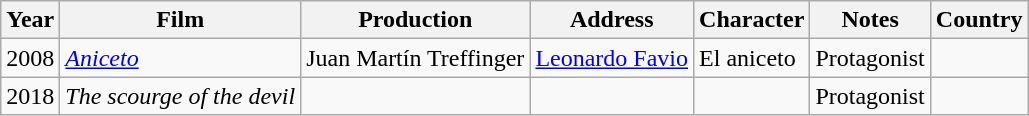<table class="wikitable">
<tr>
<th>Year</th>
<th>Film</th>
<th>Production</th>
<th>Address</th>
<th>Character</th>
<th>Notes</th>
<th>Country</th>
</tr>
<tr>
<td>2008</td>
<td><em> <a href='#'>Aniceto</a> </em></td>
<td>Juan Martín Treffinger</td>
<td><a href='#'>Leonardo Favio</a></td>
<td>El aniceto</td>
<td>Protagonist</td>
<td></td>
</tr>
<tr>
<td>2018</td>
<td><em> The scourge of the devil </em></td>
<td></td>
<td></td>
<td></td>
<td>Protagonist</td>
<td></td>
</tr>
</table>
